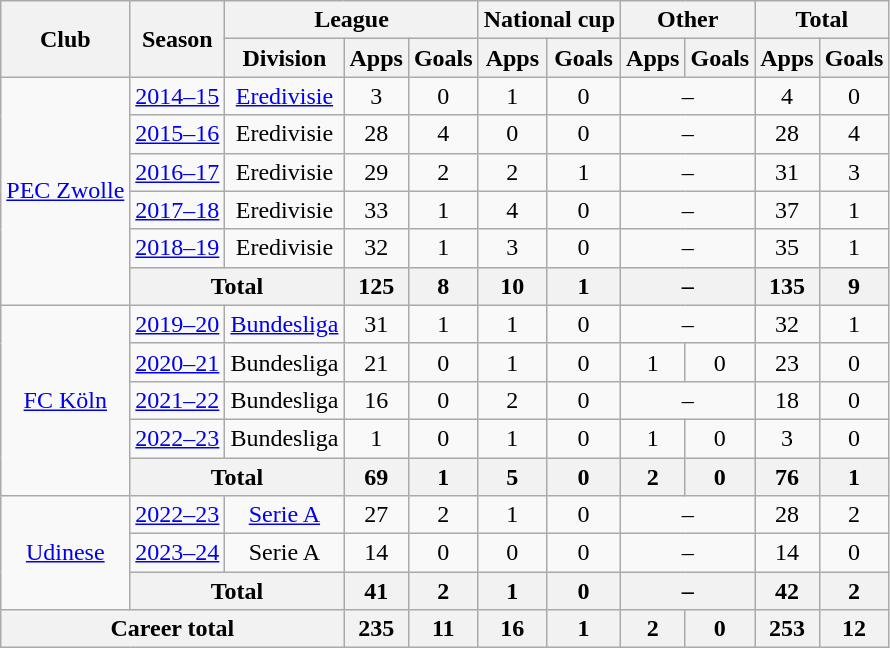<table class="wikitable" style="text-align:center">
<tr>
<th rowspan="2">Club</th>
<th rowspan="2">Season</th>
<th colspan="3">League</th>
<th colspan="2">National cup</th>
<th colspan="2">Other</th>
<th colspan="2">Total</th>
</tr>
<tr>
<th>Division</th>
<th>Apps</th>
<th>Goals</th>
<th>Apps</th>
<th>Goals</th>
<th>Apps</th>
<th>Goals</th>
<th>Apps</th>
<th>Goals</th>
</tr>
<tr>
<td rowspan="6"><a href='#'>PEC Zwolle</a></td>
<td><a href='#'>2014–15</a></td>
<td><a href='#'>Eredivisie</a></td>
<td>3</td>
<td>0</td>
<td>1</td>
<td>0</td>
<td colspan="2">–</td>
<td>4</td>
<td>0</td>
</tr>
<tr>
<td><a href='#'>2015–16</a></td>
<td>Eredivisie</td>
<td>28</td>
<td>4</td>
<td>0</td>
<td>0</td>
<td colspan="2">–</td>
<td>28</td>
<td>4</td>
</tr>
<tr>
<td><a href='#'>2016–17</a></td>
<td>Eredivisie</td>
<td>29</td>
<td>2</td>
<td>2</td>
<td>1</td>
<td colspan="2">–</td>
<td>31</td>
<td>3</td>
</tr>
<tr>
<td><a href='#'>2017–18</a></td>
<td>Eredivisie</td>
<td>33</td>
<td>1</td>
<td>4</td>
<td>0</td>
<td colspan="2">–</td>
<td>37</td>
<td>1</td>
</tr>
<tr>
<td><a href='#'>2018–19</a></td>
<td>Eredivisie</td>
<td>32</td>
<td>1</td>
<td>3</td>
<td>0</td>
<td colspan="2">–</td>
<td>35</td>
<td>1</td>
</tr>
<tr>
<th colspan="2">Total</th>
<th>125</th>
<th>8</th>
<th>10</th>
<th>1</th>
<th colspan="2">–</th>
<th>135</th>
<th>9</th>
</tr>
<tr>
<td rowspan="5"><a href='#'>FC Köln</a></td>
<td><a href='#'>2019–20</a></td>
<td><a href='#'>Bundesliga</a></td>
<td>31</td>
<td>1</td>
<td>1</td>
<td>0</td>
<td colspan="2">–</td>
<td>32</td>
<td>1</td>
</tr>
<tr>
<td><a href='#'>2020–21</a></td>
<td>Bundesliga</td>
<td>21</td>
<td>0</td>
<td>1</td>
<td>0</td>
<td>1</td>
<td>0</td>
<td>23</td>
<td>0</td>
</tr>
<tr>
<td><a href='#'>2021–22</a></td>
<td>Bundesliga</td>
<td>16</td>
<td>0</td>
<td>2</td>
<td>0</td>
<td colspan="2">–</td>
<td>18</td>
<td>0</td>
</tr>
<tr>
<td><a href='#'>2022–23</a></td>
<td>Bundesliga</td>
<td>1</td>
<td>0</td>
<td>1</td>
<td>0</td>
<td>1</td>
<td>0</td>
<td>3</td>
<td>0</td>
</tr>
<tr>
<th colspan="2">Total</th>
<th>69</th>
<th>1</th>
<th>5</th>
<th>0</th>
<th>2</th>
<th>0</th>
<th>76</th>
<th>1</th>
</tr>
<tr>
<td rowspan="3"><a href='#'>Udinese</a></td>
<td><a href='#'>2022–23</a></td>
<td><a href='#'>Serie A</a></td>
<td>27</td>
<td>2</td>
<td>1</td>
<td>0</td>
<td colspan="2">–</td>
<td>28</td>
<td>2</td>
</tr>
<tr>
<td><a href='#'>2023–24</a></td>
<td>Serie A</td>
<td>14</td>
<td>0</td>
<td>0</td>
<td>0</td>
<td colspan="2">–</td>
<td>14</td>
<td>0</td>
</tr>
<tr>
<th colspan="2">Total</th>
<th>41</th>
<th>2</th>
<th>1</th>
<th>0</th>
<th colspan="2">–</th>
<th>42</th>
<th>2</th>
</tr>
<tr>
<th colspan="3">Career total</th>
<th>235</th>
<th>11</th>
<th>16</th>
<th>1</th>
<th>2</th>
<th>0</th>
<th>253</th>
<th>12</th>
</tr>
</table>
